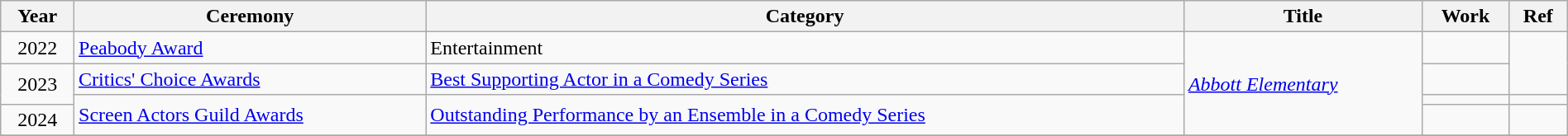<table class="wikitable sortable" width="100%">
<tr>
<th>Year</th>
<th>Ceremony</th>
<th>Category</th>
<th>Title</th>
<th>Work</th>
<th>Ref</th>
</tr>
<tr>
<td align="center">2022</td>
<td><a href='#'>Peabody Award</a></td>
<td>Entertainment</td>
<td rowspan="4"><em><a href='#'>Abbott Elementary</a></em></td>
<td></td>
</tr>
<tr>
<td rowspan="2" align="center">2023</td>
<td><a href='#'>Critics' Choice Awards</a></td>
<td><a href='#'>Best Supporting Actor in a Comedy Series</a></td>
<td></td>
</tr>
<tr>
<td rowspan="2"><a href='#'>Screen Actors Guild Awards</a></td>
<td rowspan="2"><a href='#'>Outstanding Performance by an Ensemble in a Comedy Series</a></td>
<td></td>
<td align="center"></td>
</tr>
<tr>
<td align="center">2024</td>
<td></td>
<td align="center"></td>
</tr>
<tr>
</tr>
</table>
